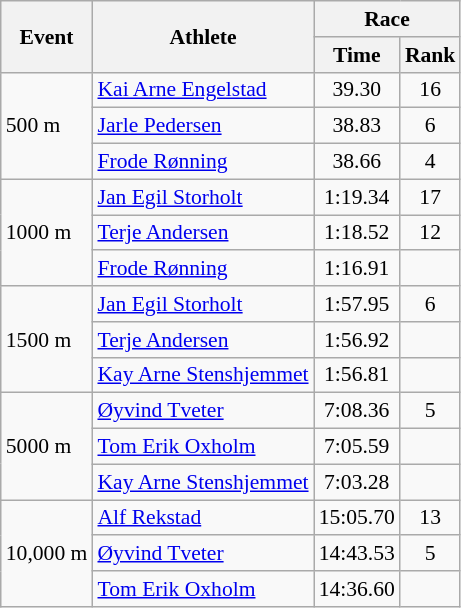<table class="wikitable" border="1" style="font-size:90%">
<tr>
<th rowspan=2>Event</th>
<th rowspan=2>Athlete</th>
<th colspan=2>Race</th>
</tr>
<tr>
<th>Time</th>
<th>Rank</th>
</tr>
<tr>
<td rowspan=3>500 m</td>
<td><a href='#'>Kai Arne Engelstad</a></td>
<td align=center>39.30</td>
<td align=center>16</td>
</tr>
<tr>
<td><a href='#'>Jarle Pedersen</a></td>
<td align=center>38.83</td>
<td align=center>6</td>
</tr>
<tr>
<td><a href='#'>Frode Rønning</a></td>
<td align=center>38.66</td>
<td align=center>4</td>
</tr>
<tr>
<td rowspan=3>1000 m</td>
<td><a href='#'>Jan Egil Storholt</a></td>
<td align=center>1:19.34</td>
<td align=center>17</td>
</tr>
<tr>
<td><a href='#'>Terje Andersen</a></td>
<td align=center>1:18.52</td>
<td align=center>12</td>
</tr>
<tr>
<td><a href='#'>Frode Rønning</a></td>
<td align=center>1:16.91</td>
<td align=center></td>
</tr>
<tr>
<td rowspan=3>1500 m</td>
<td><a href='#'>Jan Egil Storholt</a></td>
<td align=center>1:57.95</td>
<td align=center>6</td>
</tr>
<tr>
<td><a href='#'>Terje Andersen</a></td>
<td align=center>1:56.92</td>
<td align=center></td>
</tr>
<tr>
<td><a href='#'>Kay Arne Stenshjemmet</a></td>
<td align=center>1:56.81</td>
<td align=center></td>
</tr>
<tr>
<td rowspan=3>5000 m</td>
<td><a href='#'>Øyvind Tveter</a></td>
<td align=center>7:08.36</td>
<td align=center>5</td>
</tr>
<tr>
<td><a href='#'>Tom Erik Oxholm</a></td>
<td align=center>7:05.59</td>
<td align=center></td>
</tr>
<tr>
<td><a href='#'>Kay Arne Stenshjemmet</a></td>
<td align=center>7:03.28</td>
<td align=center></td>
</tr>
<tr>
<td rowspan=3>10,000 m</td>
<td><a href='#'>Alf Rekstad</a></td>
<td align=center>15:05.70</td>
<td align=center>13</td>
</tr>
<tr>
<td><a href='#'>Øyvind Tveter</a></td>
<td align=center>14:43.53</td>
<td align=center>5</td>
</tr>
<tr>
<td><a href='#'>Tom Erik Oxholm</a></td>
<td align=center>14:36.60</td>
<td align=center></td>
</tr>
</table>
